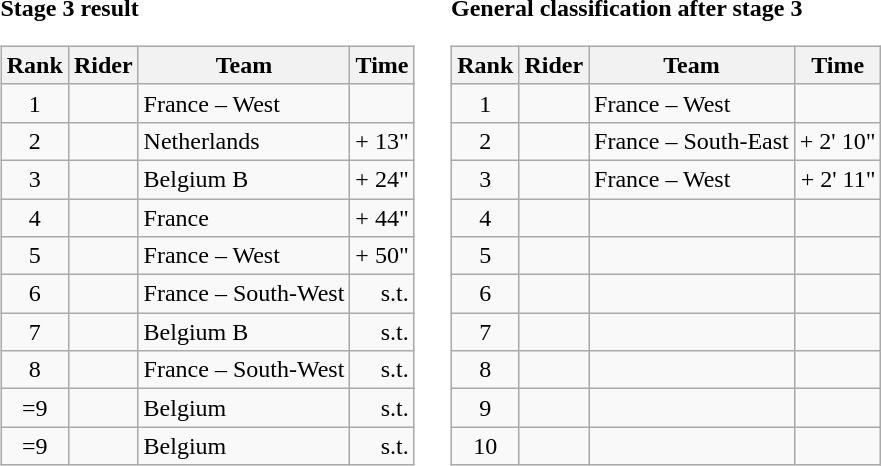<table>
<tr>
<td><strong>Stage 3 result</strong><br><table class="wikitable">
<tr>
<th scope="col">Rank</th>
<th scope="col">Rider</th>
<th scope="col">Team</th>
<th scope="col">Time</th>
</tr>
<tr>
<td style="text-align:center;">1</td>
<td></td>
<td>France – West</td>
<td style="text-align:right;"></td>
</tr>
<tr>
<td style="text-align:center;">2</td>
<td></td>
<td>Netherlands</td>
<td style="text-align:right;">+ 13"</td>
</tr>
<tr>
<td style="text-align:center;">3</td>
<td></td>
<td>Belgium B</td>
<td style="text-align:right;">+ 24"</td>
</tr>
<tr>
<td style="text-align:center;">4</td>
<td></td>
<td>France</td>
<td style="text-align:right;">+ 44"</td>
</tr>
<tr>
<td style="text-align:center;">5</td>
<td></td>
<td>France – West</td>
<td style="text-align:right;">+ 50"</td>
</tr>
<tr>
<td style="text-align:center;">6</td>
<td></td>
<td>France – South-West</td>
<td style="text-align:right;">s.t.</td>
</tr>
<tr>
<td style="text-align:center;">7</td>
<td></td>
<td>Belgium B</td>
<td style="text-align:right;">s.t.</td>
</tr>
<tr>
<td style="text-align:center;">8</td>
<td></td>
<td>France – South-West</td>
<td style="text-align:right;">s.t.</td>
</tr>
<tr>
<td style="text-align:center;">=9</td>
<td></td>
<td>Belgium</td>
<td style="text-align:right;">s.t.</td>
</tr>
<tr>
<td style="text-align:center;">=9</td>
<td></td>
<td>Belgium</td>
<td style="text-align:right;">s.t.</td>
</tr>
</table>
</td>
<td></td>
<td><strong>General classification after stage 3</strong><br><table class="wikitable">
<tr>
<th scope="col">Rank</th>
<th scope="col">Rider</th>
<th scope="col">Team</th>
<th scope="col">Time</th>
</tr>
<tr>
<td style="text-align:center;">1</td>
<td></td>
<td>France – West</td>
<td style="text-align:right;"></td>
</tr>
<tr>
<td style="text-align:center;">2</td>
<td></td>
<td>France – South-East</td>
<td style="text-align:right;">+ 2' 10"</td>
</tr>
<tr>
<td style="text-align:center;">3</td>
<td></td>
<td>France – West</td>
<td style="text-align:right;">+ 2' 11"</td>
</tr>
<tr>
<td style="text-align:center;">4</td>
<td></td>
<td></td>
<td></td>
</tr>
<tr>
<td style="text-align:center;">5</td>
<td></td>
<td></td>
<td></td>
</tr>
<tr>
<td style="text-align:center;">6</td>
<td></td>
<td></td>
<td></td>
</tr>
<tr>
<td style="text-align:center;">7</td>
<td></td>
<td></td>
<td></td>
</tr>
<tr>
<td style="text-align:center;">8</td>
<td></td>
<td></td>
<td></td>
</tr>
<tr>
<td style="text-align:center;">9</td>
<td></td>
<td></td>
<td></td>
</tr>
<tr>
<td style="text-align:center;">10</td>
<td></td>
<td></td>
<td></td>
</tr>
</table>
</td>
</tr>
</table>
